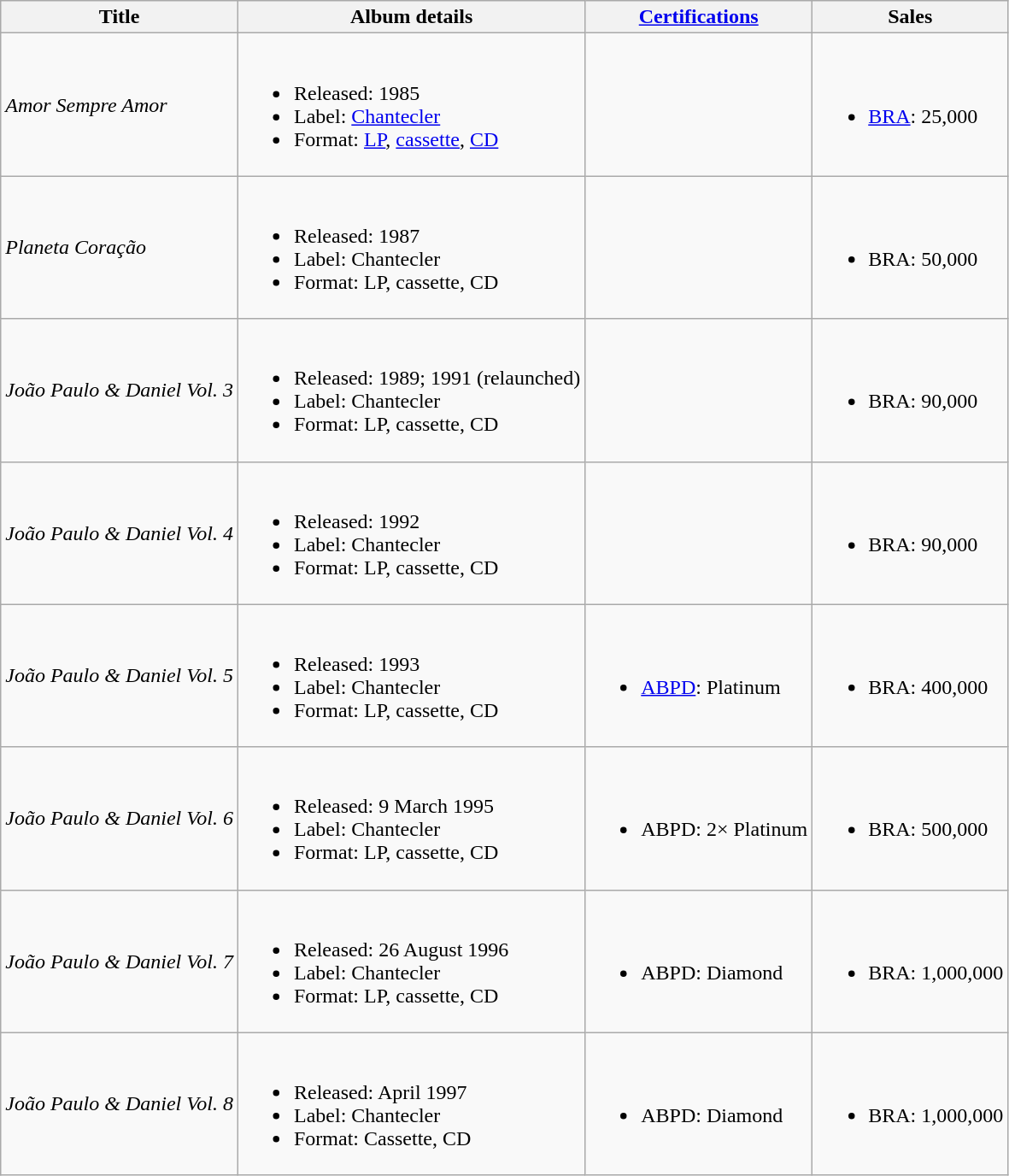<table class="wikitable">
<tr>
<th>Title</th>
<th>Album details</th>
<th><a href='#'>Certifications</a></th>
<th>Sales</th>
</tr>
<tr>
<td><em>Amor Sempre Amor</em></td>
<td><br><ul><li>Released: 1985</li><li>Label: <a href='#'>Chantecler</a></li><li>Format: <a href='#'>LP</a>, <a href='#'>cassette</a>, <a href='#'>CD</a></li></ul></td>
<td></td>
<td><br><ul><li><a href='#'>BRA</a>: 25,000</li></ul></td>
</tr>
<tr>
<td><em>Planeta Coração</em></td>
<td><br><ul><li>Released: 1987</li><li>Label: Chantecler</li><li>Format: LP, cassette, CD</li></ul></td>
<td></td>
<td><br><ul><li>BRA: 50,000</li></ul></td>
</tr>
<tr>
<td><em>João Paulo & Daniel Vol. 3</em></td>
<td><br><ul><li>Released: 1989; 1991 (relaunched)</li><li>Label: Chantecler</li><li>Format: LP, cassette, CD</li></ul></td>
<td></td>
<td><br><ul><li>BRA: 90,000</li></ul></td>
</tr>
<tr>
<td><em>João Paulo & Daniel Vol. 4</em></td>
<td><br><ul><li>Released: 1992</li><li>Label: Chantecler</li><li>Format: LP, cassette, CD</li></ul></td>
<td></td>
<td><br><ul><li>BRA: 90,000</li></ul></td>
</tr>
<tr>
<td><em>João Paulo & Daniel Vol. 5</em></td>
<td><br><ul><li>Released: 1993</li><li>Label: Chantecler</li><li>Format: LP, cassette, CD</li></ul></td>
<td><br><ul><li><a href='#'>ABPD</a>: Platinum</li></ul></td>
<td><br><ul><li>BRA: 400,000</li></ul></td>
</tr>
<tr>
<td><em>João Paulo & Daniel Vol. 6</em></td>
<td><br><ul><li>Released: 9 March 1995</li><li>Label: Chantecler</li><li>Format: LP, cassette, CD</li></ul></td>
<td><br><ul><li>ABPD: 2× Platinum</li></ul></td>
<td><br><ul><li>BRA: 500,000</li></ul></td>
</tr>
<tr>
<td><em>João Paulo & Daniel Vol. 7</em></td>
<td><br><ul><li>Released: 26 August 1996</li><li>Label: Chantecler</li><li>Format: LP, cassette, CD</li></ul></td>
<td><br><ul><li>ABPD: Diamond</li></ul></td>
<td><br><ul><li>BRA: 1,000,000</li></ul></td>
</tr>
<tr>
<td><em>João Paulo & Daniel Vol. 8</em></td>
<td><br><ul><li>Released: April 1997</li><li>Label: Chantecler</li><li>Format: Cassette, CD</li></ul></td>
<td><br><ul><li>ABPD: Diamond</li></ul></td>
<td><br><ul><li>BRA: 1,000,000</li></ul></td>
</tr>
</table>
